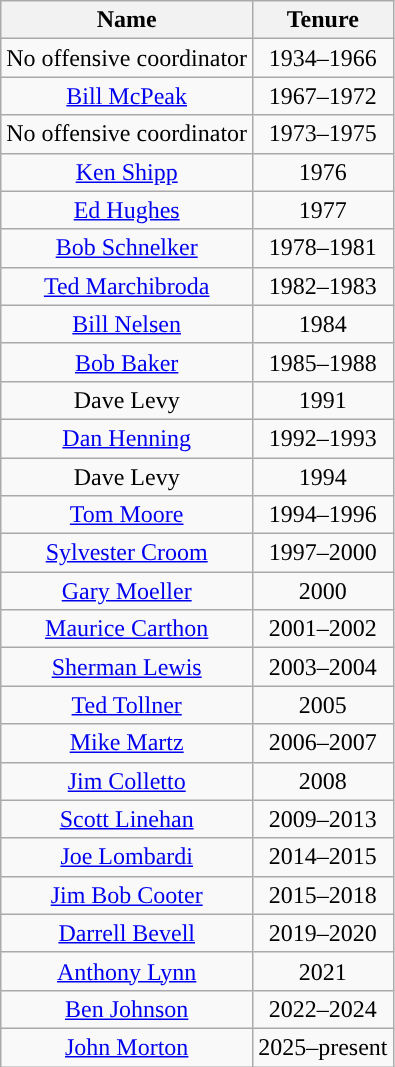<table class="wikitable" style="text-align:center">
<tr>
<th>Name</th>
<th>Tenure</th>
</tr>
<tr>
<td>No offensive coordinator</td>
<td>1934–1966</td>
</tr>
<tr>
<td><a href='#'>Bill McPeak</a></td>
<td>1967–1972</td>
</tr>
<tr>
<td>No offensive coordinator</td>
<td>1973–1975</td>
</tr>
<tr>
<td><a href='#'>Ken Shipp</a></td>
<td>1976</td>
</tr>
<tr>
<td><a href='#'>Ed Hughes</a></td>
<td>1977</td>
</tr>
<tr>
<td><a href='#'>Bob Schnelker</a></td>
<td>1978–1981</td>
</tr>
<tr>
<td><a href='#'>Ted Marchibroda</a></td>
<td>1982–1983</td>
</tr>
<tr>
<td><a href='#'>Bill Nelsen</a></td>
<td>1984</td>
</tr>
<tr>
<td><a href='#'>Bob Baker</a></td>
<td>1985–1988</td>
</tr>
<tr>
<td>Dave Levy</td>
<td>1991</td>
</tr>
<tr>
<td><a href='#'>Dan Henning</a></td>
<td>1992–1993</td>
</tr>
<tr>
<td>Dave Levy</td>
<td>1994</td>
</tr>
<tr>
<td><a href='#'>Tom Moore</a></td>
<td>1994–1996</td>
</tr>
<tr>
<td><a href='#'>Sylvester Croom</a></td>
<td>1997–2000</td>
</tr>
<tr>
<td><a href='#'>Gary Moeller</a></td>
<td>2000</td>
</tr>
<tr>
<td><a href='#'>Maurice Carthon</a></td>
<td>2001–2002</td>
</tr>
<tr>
<td><a href='#'>Sherman Lewis</a></td>
<td>2003–2004</td>
</tr>
<tr>
<td><a href='#'>Ted Tollner</a></td>
<td>2005</td>
</tr>
<tr>
<td><a href='#'>Mike Martz</a></td>
<td>2006–2007</td>
</tr>
<tr>
<td><a href='#'>Jim Colletto</a></td>
<td>2008</td>
</tr>
<tr>
<td><a href='#'>Scott Linehan</a></td>
<td>2009–2013</td>
</tr>
<tr>
<td><a href='#'>Joe Lombardi</a></td>
<td>2014–2015</td>
</tr>
<tr>
<td><a href='#'>Jim Bob Cooter</a></td>
<td>2015–2018</td>
</tr>
<tr>
<td><a href='#'>Darrell Bevell</a></td>
<td>2019–2020</td>
</tr>
<tr>
<td><a href='#'>Anthony Lynn</a></td>
<td>2021</td>
</tr>
<tr>
<td><a href='#'>Ben Johnson</a></td>
<td>2022–2024</td>
</tr>
<tr>
<td><a href='#'>John Morton</a></td>
<td>2025–present</td>
</tr>
</table>
